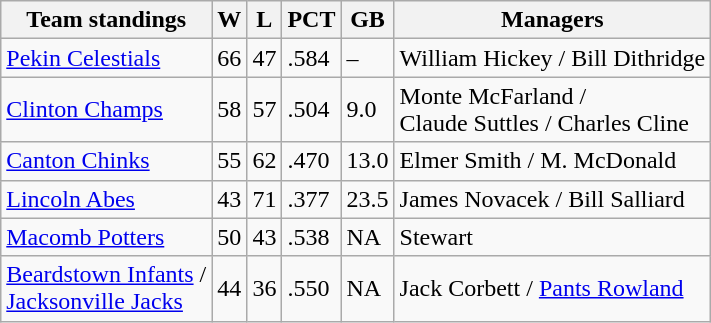<table class="wikitable">
<tr>
<th>Team standings</th>
<th>W</th>
<th>L</th>
<th>PCT</th>
<th>GB</th>
<th>Managers</th>
</tr>
<tr>
<td><a href='#'>Pekin Celestials</a></td>
<td>66</td>
<td>47</td>
<td>.584</td>
<td>–</td>
<td>William Hickey / Bill Dithridge</td>
</tr>
<tr>
<td><a href='#'>Clinton Champs</a></td>
<td>58</td>
<td>57</td>
<td>.504</td>
<td>9.0</td>
<td>Monte McFarland /<br> Claude Suttles / Charles Cline</td>
</tr>
<tr>
<td><a href='#'>Canton Chinks</a></td>
<td>55</td>
<td>62</td>
<td>.470</td>
<td>13.0</td>
<td>Elmer Smith / M. McDonald</td>
</tr>
<tr>
<td><a href='#'>Lincoln Abes</a></td>
<td>43</td>
<td>71</td>
<td>.377</td>
<td>23.5</td>
<td>James Novacek / Bill Salliard</td>
</tr>
<tr>
<td><a href='#'>Macomb Potters</a></td>
<td>50</td>
<td>43</td>
<td>.538</td>
<td>NA</td>
<td>Stewart</td>
</tr>
<tr>
<td><a href='#'>Beardstown Infants</a> /<br><a href='#'>Jacksonville Jacks</a></td>
<td>44</td>
<td>36</td>
<td>.550</td>
<td>NA</td>
<td>Jack Corbett / <a href='#'>Pants Rowland</a></td>
</tr>
</table>
